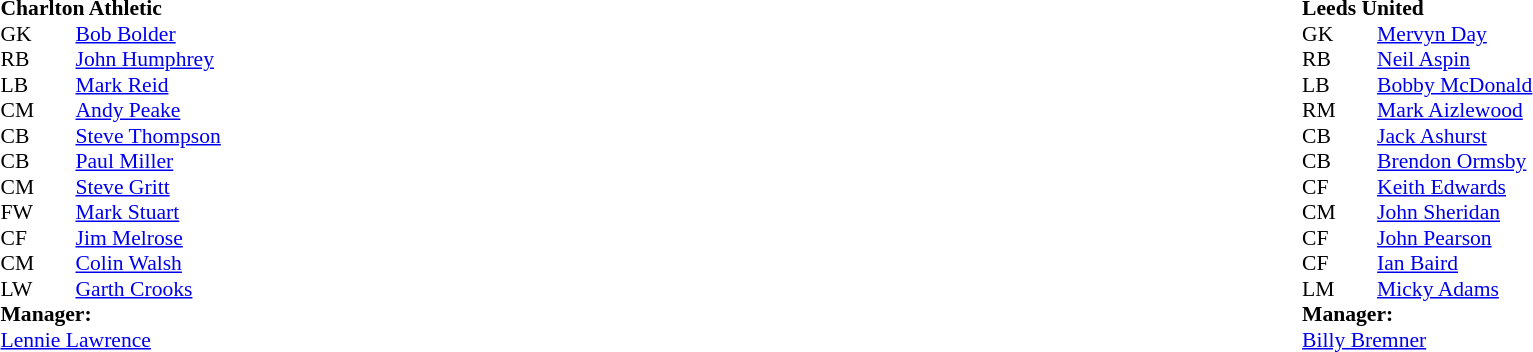<table width="100%">
<tr>
<td valign="top" width="50%"><br><table style="font-size: 90%" cellspacing="0" cellpadding="0">
<tr>
<td colspan="4"><strong>Charlton Athletic</strong></td>
</tr>
<tr>
<th width="25"></th>
<th width="25"></th>
</tr>
<tr>
<td>GK</td>
<td></td>
<td><a href='#'>Bob Bolder</a></td>
</tr>
<tr>
<td>RB</td>
<td></td>
<td><a href='#'>John Humphrey</a></td>
</tr>
<tr>
<td>LB</td>
<td></td>
<td><a href='#'>Mark Reid</a></td>
</tr>
<tr>
<td>CM</td>
<td></td>
<td><a href='#'>Andy Peake</a></td>
</tr>
<tr>
<td>CB</td>
<td></td>
<td><a href='#'>Steve Thompson</a></td>
</tr>
<tr>
<td>CB</td>
<td></td>
<td><a href='#'>Paul Miller</a></td>
</tr>
<tr>
<td>CM</td>
<td></td>
<td><a href='#'>Steve Gritt</a></td>
</tr>
<tr>
<td>FW</td>
<td></td>
<td><a href='#'>Mark Stuart</a></td>
</tr>
<tr>
<td>CF</td>
<td></td>
<td><a href='#'>Jim Melrose</a></td>
</tr>
<tr>
<td>CM</td>
<td></td>
<td><a href='#'>Colin Walsh</a></td>
</tr>
<tr>
<td>LW</td>
<td></td>
<td><a href='#'>Garth Crooks</a></td>
</tr>
<tr>
<td colspan=4><strong>Manager:</strong></td>
</tr>
<tr>
<td colspan="4"><a href='#'>Lennie Lawrence</a></td>
</tr>
</table>
</td>
<td valign="top" width="50%"><br><table style="font-size: 90%" cellspacing="0" cellpadding="0" align="center">
<tr>
<td colspan="4"><strong>Leeds United</strong></td>
</tr>
<tr>
<th width="25"></th>
<th width="25"></th>
</tr>
<tr>
<td>GK</td>
<td></td>
<td><a href='#'>Mervyn Day</a></td>
</tr>
<tr>
<td>RB</td>
<td></td>
<td><a href='#'>Neil Aspin</a></td>
</tr>
<tr>
<td>LB</td>
<td></td>
<td><a href='#'>Bobby McDonald</a></td>
</tr>
<tr>
<td>RM</td>
<td></td>
<td><a href='#'>Mark Aizlewood</a></td>
</tr>
<tr>
<td>CB</td>
<td></td>
<td><a href='#'>Jack Ashurst</a></td>
</tr>
<tr>
<td>CB</td>
<td></td>
<td><a href='#'>Brendon Ormsby</a></td>
</tr>
<tr>
<td>CF</td>
<td></td>
<td><a href='#'>Keith Edwards</a></td>
</tr>
<tr>
<td>CM</td>
<td></td>
<td><a href='#'>John Sheridan</a></td>
</tr>
<tr>
<td>CF</td>
<td></td>
<td><a href='#'>John Pearson</a></td>
</tr>
<tr>
<td>CF</td>
<td></td>
<td><a href='#'>Ian Baird</a></td>
</tr>
<tr>
<td>LM</td>
<td></td>
<td><a href='#'>Micky Adams</a></td>
</tr>
<tr>
<td colspan=4><strong>Manager:</strong></td>
</tr>
<tr>
<td colspan="4"><a href='#'>Billy Bremner</a></td>
</tr>
</table>
</td>
</tr>
</table>
